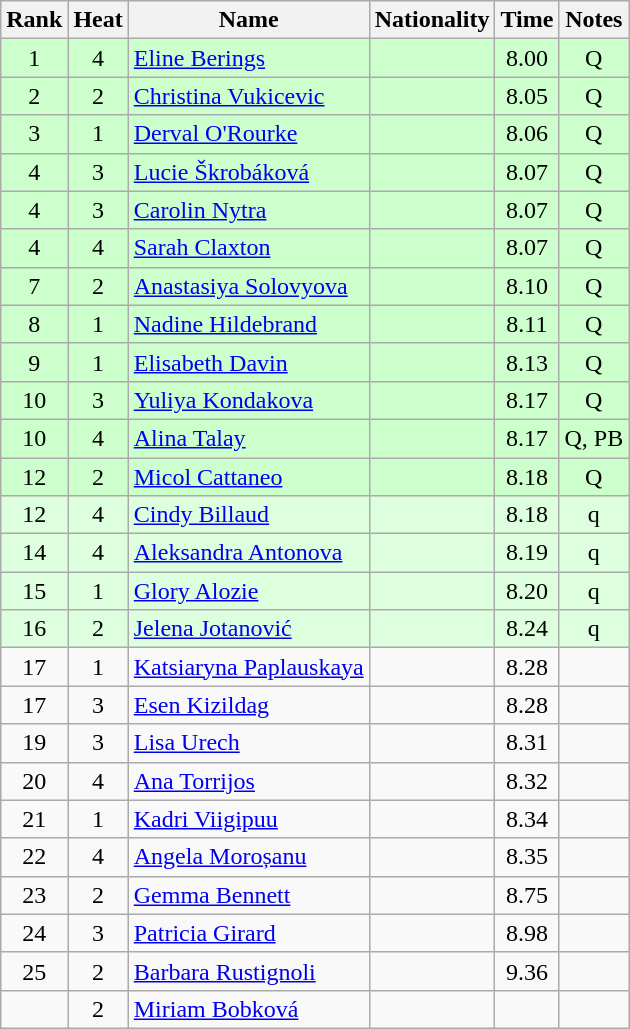<table class="wikitable sortable" style="text-align:center">
<tr>
<th>Rank</th>
<th>Heat</th>
<th>Name</th>
<th>Nationality</th>
<th>Time</th>
<th>Notes</th>
</tr>
<tr bgcolor=ccffcc>
<td>1</td>
<td>4</td>
<td align="left"><a href='#'>Eline Berings</a></td>
<td align=left></td>
<td>8.00</td>
<td>Q</td>
</tr>
<tr bgcolor=ccffcc>
<td>2</td>
<td>2</td>
<td align="left"><a href='#'>Christina Vukicevic</a></td>
<td align=left></td>
<td>8.05</td>
<td>Q</td>
</tr>
<tr bgcolor=ccffcc>
<td>3</td>
<td>1</td>
<td align="left"><a href='#'>Derval O'Rourke</a></td>
<td align=left></td>
<td>8.06</td>
<td>Q</td>
</tr>
<tr bgcolor=ccffcc>
<td>4</td>
<td>3</td>
<td align="left"><a href='#'>Lucie Škrobáková</a></td>
<td align=left></td>
<td>8.07</td>
<td>Q</td>
</tr>
<tr bgcolor=ccffcc>
<td>4</td>
<td>3</td>
<td align="left"><a href='#'>Carolin Nytra</a></td>
<td align=left></td>
<td>8.07</td>
<td>Q</td>
</tr>
<tr bgcolor=ccffcc>
<td>4</td>
<td>4</td>
<td align="left"><a href='#'>Sarah Claxton</a></td>
<td align=left></td>
<td>8.07</td>
<td>Q</td>
</tr>
<tr bgcolor=ccffcc>
<td>7</td>
<td>2</td>
<td align="left"><a href='#'>Anastasiya Solovyova</a></td>
<td align=left></td>
<td>8.10</td>
<td>Q</td>
</tr>
<tr bgcolor=ccffcc>
<td>8</td>
<td>1</td>
<td align="left"><a href='#'>Nadine Hildebrand</a></td>
<td align=left></td>
<td>8.11</td>
<td>Q</td>
</tr>
<tr bgcolor=ccffcc>
<td>9</td>
<td>1</td>
<td align="left"><a href='#'>Elisabeth Davin</a></td>
<td align=left></td>
<td>8.13</td>
<td>Q</td>
</tr>
<tr bgcolor=ccffcc>
<td>10</td>
<td>3</td>
<td align="left"><a href='#'>Yuliya Kondakova</a></td>
<td align=left></td>
<td>8.17</td>
<td>Q</td>
</tr>
<tr bgcolor=ccffcc>
<td>10</td>
<td>4</td>
<td align="left"><a href='#'>Alina Talay</a></td>
<td align=left></td>
<td>8.17</td>
<td>Q, PB</td>
</tr>
<tr bgcolor=ccffcc>
<td>12</td>
<td>2</td>
<td align="left"><a href='#'>Micol Cattaneo</a></td>
<td align=left></td>
<td>8.18</td>
<td>Q</td>
</tr>
<tr bgcolor=ddffdd>
<td>12</td>
<td>4</td>
<td align="left"><a href='#'>Cindy Billaud</a></td>
<td align=left></td>
<td>8.18</td>
<td>q</td>
</tr>
<tr bgcolor=ddffdd>
<td>14</td>
<td>4</td>
<td align="left"><a href='#'>Aleksandra Antonova</a></td>
<td align=left></td>
<td>8.19</td>
<td>q</td>
</tr>
<tr bgcolor=ddffdd>
<td>15</td>
<td>1</td>
<td align="left"><a href='#'>Glory Alozie</a></td>
<td align=left></td>
<td>8.20</td>
<td>q</td>
</tr>
<tr bgcolor=ddffdd>
<td>16</td>
<td>2</td>
<td align="left"><a href='#'>Jelena Jotanović</a></td>
<td align=left></td>
<td>8.24</td>
<td>q</td>
</tr>
<tr>
<td>17</td>
<td>1</td>
<td align="left"><a href='#'>Katsiaryna Paplauskaya</a></td>
<td align=left></td>
<td>8.28</td>
<td></td>
</tr>
<tr>
<td>17</td>
<td>3</td>
<td align="left"><a href='#'>Esen Kizildag</a></td>
<td align=left></td>
<td>8.28</td>
<td></td>
</tr>
<tr>
<td>19</td>
<td>3</td>
<td align="left"><a href='#'>Lisa Urech</a></td>
<td align=left></td>
<td>8.31</td>
<td></td>
</tr>
<tr>
<td>20</td>
<td>4</td>
<td align="left"><a href='#'>Ana Torrijos</a></td>
<td align=left></td>
<td>8.32</td>
<td></td>
</tr>
<tr>
<td>21</td>
<td>1</td>
<td align="left"><a href='#'>Kadri Viigipuu</a></td>
<td align=left></td>
<td>8.34</td>
<td></td>
</tr>
<tr>
<td>22</td>
<td>4</td>
<td align="left"><a href='#'>Angela Moroșanu</a></td>
<td align=left></td>
<td>8.35</td>
<td></td>
</tr>
<tr>
<td>23</td>
<td>2</td>
<td align="left"><a href='#'>Gemma Bennett</a></td>
<td align=left></td>
<td>8.75</td>
<td></td>
</tr>
<tr>
<td>24</td>
<td>3</td>
<td align="left"><a href='#'>Patricia Girard</a></td>
<td align=left></td>
<td>8.98</td>
<td></td>
</tr>
<tr>
<td>25</td>
<td>2</td>
<td align="left"><a href='#'>Barbara Rustignoli</a></td>
<td align=left></td>
<td>9.36</td>
<td></td>
</tr>
<tr>
<td></td>
<td>2</td>
<td align="left"><a href='#'>Miriam Bobková</a></td>
<td align=left></td>
<td></td>
<td></td>
</tr>
</table>
